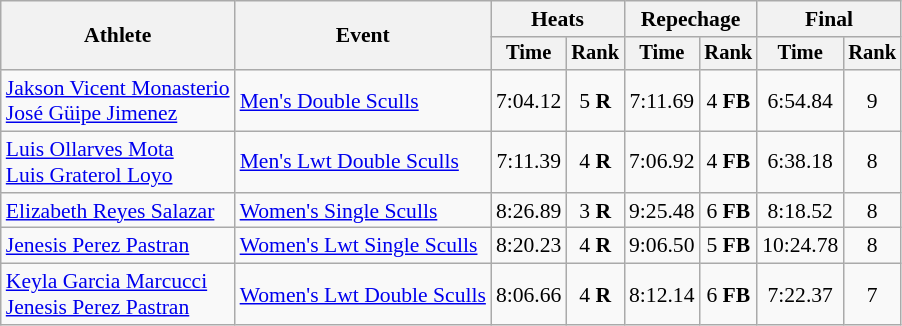<table class="wikitable" style="font-size:90%">
<tr>
<th rowspan=2>Athlete</th>
<th rowspan=2>Event</th>
<th colspan="2">Heats</th>
<th colspan="2">Repechage</th>
<th colspan="2">Final</th>
</tr>
<tr style="font-size:95%">
<th>Time</th>
<th>Rank</th>
<th>Time</th>
<th>Rank</th>
<th>Time</th>
<th>Rank</th>
</tr>
<tr align=center>
<td align=left><a href='#'>Jakson Vicent Monasterio</a><br><a href='#'>José Güipe Jimenez</a></td>
<td align=left><a href='#'>Men's Double Sculls</a></td>
<td>7:04.12</td>
<td>5 <strong>R</strong></td>
<td>7:11.69</td>
<td>4 <strong>FB</strong></td>
<td>6:54.84</td>
<td>9</td>
</tr>
<tr align=center>
<td align=left><a href='#'>Luis Ollarves Mota</a><br><a href='#'>Luis Graterol Loyo</a></td>
<td align=left><a href='#'>Men's Lwt Double Sculls</a></td>
<td>7:11.39</td>
<td>4 <strong>R</strong></td>
<td>7:06.92</td>
<td>4 <strong>FB</strong></td>
<td>6:38.18</td>
<td>8</td>
</tr>
<tr align=center>
<td align=left><a href='#'>Elizabeth Reyes Salazar</a></td>
<td align=left><a href='#'>Women's Single Sculls</a></td>
<td>8:26.89</td>
<td>3 <strong>R</strong></td>
<td>9:25.48</td>
<td>6 <strong>FB</strong></td>
<td>8:18.52</td>
<td>8</td>
</tr>
<tr align=center>
<td align=left><a href='#'>Jenesis Perez Pastran</a></td>
<td align=left><a href='#'>Women's Lwt Single Sculls</a></td>
<td>8:20.23</td>
<td>4 <strong>R</strong></td>
<td>9:06.50</td>
<td>5 <strong>FB</strong></td>
<td>10:24.78</td>
<td>8</td>
</tr>
<tr align=center>
<td align=left><a href='#'>Keyla Garcia Marcucci</a><br><a href='#'>Jenesis Perez Pastran</a></td>
<td align=left><a href='#'>Women's Lwt Double Sculls</a></td>
<td>8:06.66</td>
<td>4 <strong>R</strong></td>
<td>8:12.14</td>
<td>6 <strong>FB</strong></td>
<td>7:22.37</td>
<td>7</td>
</tr>
</table>
